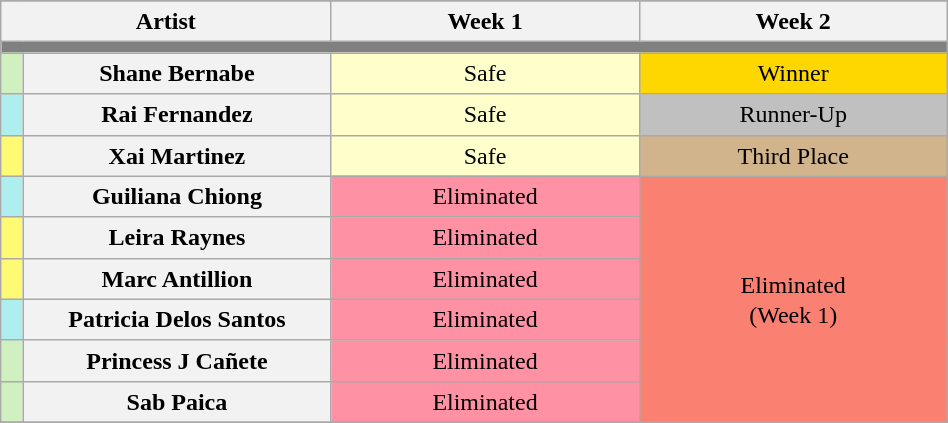<table class="wikitable" style="text-align:center; line-height:20px; width:50%">
<tr>
</tr>
<tr>
<th colspan="2">Artist</th>
<th width="15%">Week 1</th>
<th width="15%">Week 2</th>
</tr>
<tr>
<td colspan="4" style="background:grey;"></td>
</tr>
<tr>
<th width="01%" style="background:#d0f0c0;"></th>
<th width="15%">Shane Bernabe</th>
<td style="background:#FFFFCC">Safe</td>
<td style="background:gold">Winner</td>
</tr>
<tr>
<th width="01%" style="background:#afeeee;"></th>
<th width="15%">Rai Fernandez</th>
<td style="background:#FFFFCC">Safe</td>
<td style="background:silver">Runner-Up</td>
</tr>
<tr>
<th width="01%" style="background:#fffa73;"></th>
<th width="15%">Xai Martinez</th>
<td style="background:#FFFFCC">Safe</td>
<td style="background:tan">Third Place</td>
</tr>
<tr>
<th width="01%" style="background:#afeeee;"></th>
<th width="15%">Guiliana Chiong</th>
<td style="background:#FF91A4">Eliminated</td>
<td rowspan="6" colspan="1" style="background:#FA8072;">Eliminated<br>(Week 1)</td>
</tr>
<tr>
<th width="01%" style="background:#fffa73;"></th>
<th width="15%">Leira Raynes</th>
<td style="background:#FF91A4">Eliminated</td>
</tr>
<tr>
<th width="01%" style="background:#fffa73;"></th>
<th width="15%">Marc Antillion</th>
<td style="background:#FF91A4">Eliminated</td>
</tr>
<tr>
<th width="01%" style="background:#afeeee;"></th>
<th width="15%">Patricia Delos Santos</th>
<td style="background:#FF91A4">Eliminated</td>
</tr>
<tr>
<th width="01%" style="background:#d0f0c0;"></th>
<th width="15%">Princess J Cañete</th>
<td style="background:#FF91A4">Eliminated</td>
</tr>
<tr>
<th width="01%" style="background:#d0f0c0;"></th>
<th width="15%">Sab Paica</th>
<td style="background:#FF91A4">Eliminated</td>
</tr>
<tr>
</tr>
</table>
